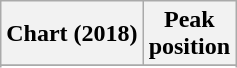<table class="wikitable sortable plainrowheaders" style="text-align:center">
<tr>
<th scope="col">Chart (2018)</th>
<th scope="col">Peak<br> position</th>
</tr>
<tr>
</tr>
<tr>
</tr>
<tr>
</tr>
</table>
